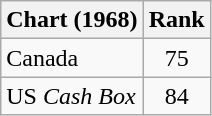<table class="wikitable sortable">
<tr>
<th>Chart (1968)</th>
<th>Rank</th>
</tr>
<tr>
<td>Canada</td>
<td style="text-align:center;">75</td>
</tr>
<tr>
<td>US <em>Cash Box</em></td>
<td style="text-align:center;">84</td>
</tr>
</table>
